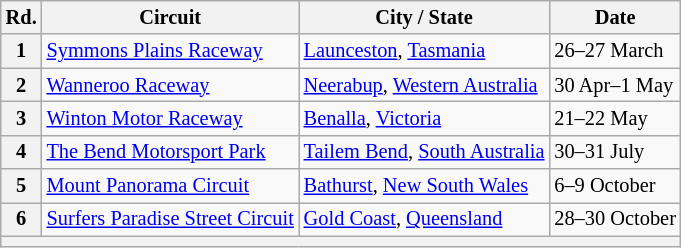<table class="wikitable" style=font-size:85%;>
<tr>
<th>Rd.</th>
<th>Circuit</th>
<th>City / State</th>
<th>Date</th>
</tr>
<tr>
<th>1</th>
<td> <a href='#'>Symmons Plains Raceway</a></td>
<td><a href='#'>Launceston</a>, <a href='#'>Tasmania</a></td>
<td>26–27 March</td>
</tr>
<tr>
<th>2</th>
<td> <a href='#'>Wanneroo Raceway</a></td>
<td><a href='#'>Neerabup</a>, <a href='#'>Western Australia</a></td>
<td>30 Apr–1 May</td>
</tr>
<tr>
<th>3</th>
<td> <a href='#'>Winton Motor Raceway</a></td>
<td><a href='#'>Benalla</a>, <a href='#'>Victoria</a></td>
<td>21–22 May</td>
</tr>
<tr>
<th>4</th>
<td> <a href='#'>The Bend Motorsport Park</a></td>
<td><a href='#'>Tailem Bend</a>, <a href='#'>South Australia</a></td>
<td>30–31 July</td>
</tr>
<tr>
<th>5</th>
<td> <a href='#'>Mount Panorama Circuit</a></td>
<td><a href='#'>Bathurst</a>, <a href='#'>New South Wales</a></td>
<td>6–9 October</td>
</tr>
<tr>
<th>6</th>
<td> <a href='#'>Surfers Paradise Street Circuit</a></td>
<td><a href='#'>Gold Coast</a>, <a href='#'>Queensland</a></td>
<td>28–30 October</td>
</tr>
<tr>
<th colspan=4></th>
</tr>
</table>
